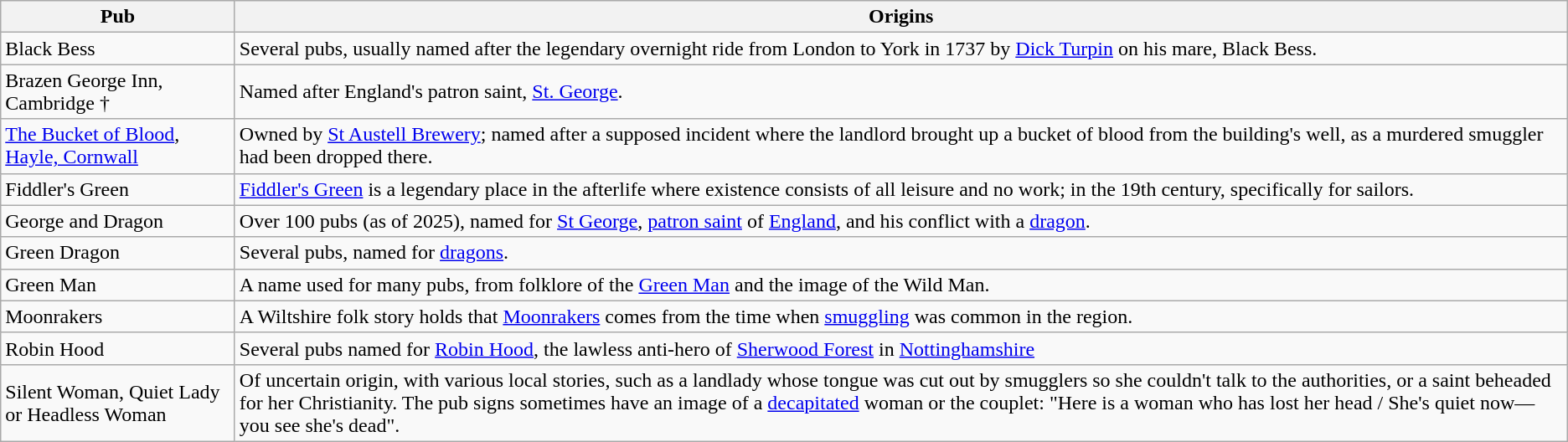<table class="wikitable">
<tr>
<th>Pub</th>
<th>Origins</th>
</tr>
<tr>
<td>Black Bess</td>
<td>Several pubs, usually named after the legendary overnight ride from London to York in 1737 by <a href='#'>Dick Turpin</a> on his mare, Black Bess.</td>
</tr>
<tr>
<td>Brazen George Inn, Cambridge †</td>
<td>Named after England's patron saint, <a href='#'>St. George</a>.</td>
</tr>
<tr>
<td><a href='#'>The Bucket of Blood</a>, <a href='#'>Hayle, Cornwall</a></td>
<td>Owned by <a href='#'>St Austell Brewery</a>; named after a supposed incident where the landlord brought up a bucket of blood from the building's well, as a murdered smuggler had been dropped there.</td>
</tr>
<tr>
<td>Fiddler's Green</td>
<td><a href='#'>Fiddler's Green</a> is a legendary place in the afterlife where existence consists of all leisure and no work; in the 19th century, specifically for sailors.</td>
</tr>
<tr>
<td>George and Dragon</td>
<td>Over 100 pubs (as of 2025), named for <a href='#'>St George</a>, <a href='#'>patron saint</a> of <a href='#'>England</a>, and his conflict with a <a href='#'>dragon</a>.</td>
</tr>
<tr>
<td>Green Dragon</td>
<td>Several pubs, named for <a href='#'>dragons</a>.</td>
</tr>
<tr>
<td>Green Man</td>
<td>A name used for many pubs, from folklore of the <a href='#'>Green Man</a> and the image of the Wild Man.</td>
</tr>
<tr>
<td>Moonrakers</td>
<td>A Wiltshire folk story holds that <a href='#'>Moonrakers</a> comes from the time when <a href='#'>smuggling</a> was common in the region.</td>
</tr>
<tr>
<td>Robin Hood</td>
<td>Several pubs named for <a href='#'>Robin Hood</a>, the lawless anti-hero of <a href='#'>Sherwood Forest</a> in <a href='#'>Nottinghamshire</a></td>
</tr>
<tr>
<td>Silent Woman, Quiet Lady or Headless Woman</td>
<td>Of uncertain origin, with various local stories, such as a landlady whose tongue was cut out by smugglers so she couldn't talk to the authorities, or a saint beheaded for her Christianity. The pub signs sometimes have an image of a <a href='#'>decapitated</a> woman or the couplet: "Here is a woman who has lost her head / She's quiet now—you see she's dead".</td>
</tr>
</table>
